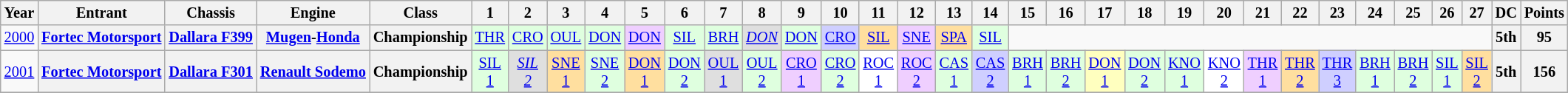<table class="wikitable" style="text-align:center; font-size:85%">
<tr>
<th>Year</th>
<th>Entrant</th>
<th>Chassis</th>
<th>Engine</th>
<th>Class</th>
<th>1</th>
<th>2</th>
<th>3</th>
<th>4</th>
<th>5</th>
<th>6</th>
<th>7</th>
<th>8</th>
<th>9</th>
<th>10</th>
<th>11</th>
<th>12</th>
<th>13</th>
<th>14</th>
<th>15</th>
<th>16</th>
<th>17</th>
<th>18</th>
<th>19</th>
<th>20</th>
<th>21</th>
<th>22</th>
<th>23</th>
<th>24</th>
<th>25</th>
<th>26</th>
<th>27</th>
<th>DC</th>
<th>Points</th>
</tr>
<tr>
<td><a href='#'>2000</a></td>
<th nowrap><a href='#'>Fortec Motorsport</a></th>
<th nowrap><a href='#'>Dallara F399</a></th>
<th nowrap><a href='#'>Mugen</a>-<a href='#'>Honda</a></th>
<th>Championship</th>
<td style="background:#DFFFDF;"><a href='#'>THR</a><br></td>
<td style="background:#DFFFDF;"><a href='#'>CRO</a><br></td>
<td style="background:#DFFFDF;"><a href='#'>OUL</a><br></td>
<td style="background:#DFFFDF;"><a href='#'>DON</a><br></td>
<td style="background:#EFCFFF;"><a href='#'>DON</a><br></td>
<td style="background:#DFFFDF;"><a href='#'>SIL</a><br></td>
<td style="background:#DFFFDF;"><a href='#'>BRH</a><br></td>
<td style="background:#DFDFDF;"><em><a href='#'>DON</a></em><br></td>
<td style="background:#DFFFDF;"><a href='#'>DON</a><br></td>
<td style="background:#CFCFFF;"><a href='#'>CRO</a><br></td>
<td style="background:#FFDF9F;"><a href='#'>SIL</a><br></td>
<td style="background:#EFCFFF;"><a href='#'>SNE</a><br></td>
<td style="background:#FFDF9F;"><a href='#'>SPA</a><br></td>
<td style="background:#DFFFDF;"><a href='#'>SIL</a><br></td>
<td colspan=13></td>
<th>5th</th>
<th>95</th>
</tr>
<tr>
<td><a href='#'>2001</a></td>
<th nowrap><a href='#'>Fortec Motorsport</a></th>
<th nowrap><a href='#'>Dallara F301</a></th>
<th nowrap><a href='#'>Renault Sodemo</a></th>
<th>Championship</th>
<td style="background:#DFFFDF;"><a href='#'>SIL<br>1</a><br></td>
<td style="background:#DFDFDF;"><em><a href='#'>SIL<br>2</a></em><br></td>
<td style="background:#FFDF9F;"><a href='#'>SNE<br>1</a><br></td>
<td style="background:#DFFFDF;"><a href='#'>SNE<br>2</a><br></td>
<td style="background:#FFDF9F;"><a href='#'>DON<br>1</a><br></td>
<td style="background:#DFFFDF;"><a href='#'>DON<br>2</a><br></td>
<td style="background:#DFDFDF;"><a href='#'>OUL<br>1</a><br></td>
<td style="background:#DFFFDF;"><a href='#'>OUL<br>2</a><br></td>
<td style="background:#EFCFFF;"><a href='#'>CRO<br>1</a><br></td>
<td style="background:#DFFFDF;"><a href='#'>CRO<br>2</a><br></td>
<td style="background:#FFFFFF;"><a href='#'>ROC<br>1</a><br></td>
<td style="background:#EFCFFF;"><a href='#'>ROC<br>2</a><br></td>
<td style="background:#DFFFDF;"><a href='#'>CAS<br>1</a><br></td>
<td style="background:#CFCFFF;"><a href='#'>CAS<br>2</a><br></td>
<td style="background:#DFFFDF;"><a href='#'>BRH<br>1</a><br></td>
<td style="background:#DFFFDF;"><a href='#'>BRH<br>2</a><br></td>
<td style="background:#FFFFBF;"><a href='#'>DON<br>1</a><br></td>
<td style="background:#DFFFDF;"><a href='#'>DON<br>2</a><br></td>
<td style="background:#DFFFDF;"><a href='#'>KNO<br>1</a><br></td>
<td style="background:#FFFFFF;"><a href='#'>KNO<br>2</a><br></td>
<td style="background:#EFCFFF;"><a href='#'>THR<br>1</a><br></td>
<td style="background:#FFDF9F;"><a href='#'>THR<br>2</a><br></td>
<td style="background:#CFCFFF;"><a href='#'>THR<br>3</a><br></td>
<td style="background:#DFFFDF;"><a href='#'>BRH<br>1</a><br></td>
<td style="background:#DFFFDF;"><a href='#'>BRH<br>2</a><br></td>
<td style="background:#DFFFDF;"><a href='#'>SIL<br>1</a><br></td>
<td style="background:#FFDF9F;"><a href='#'>SIL<br>2</a><br></td>
<th>5th</th>
<th>156</th>
</tr>
<tr>
</tr>
</table>
